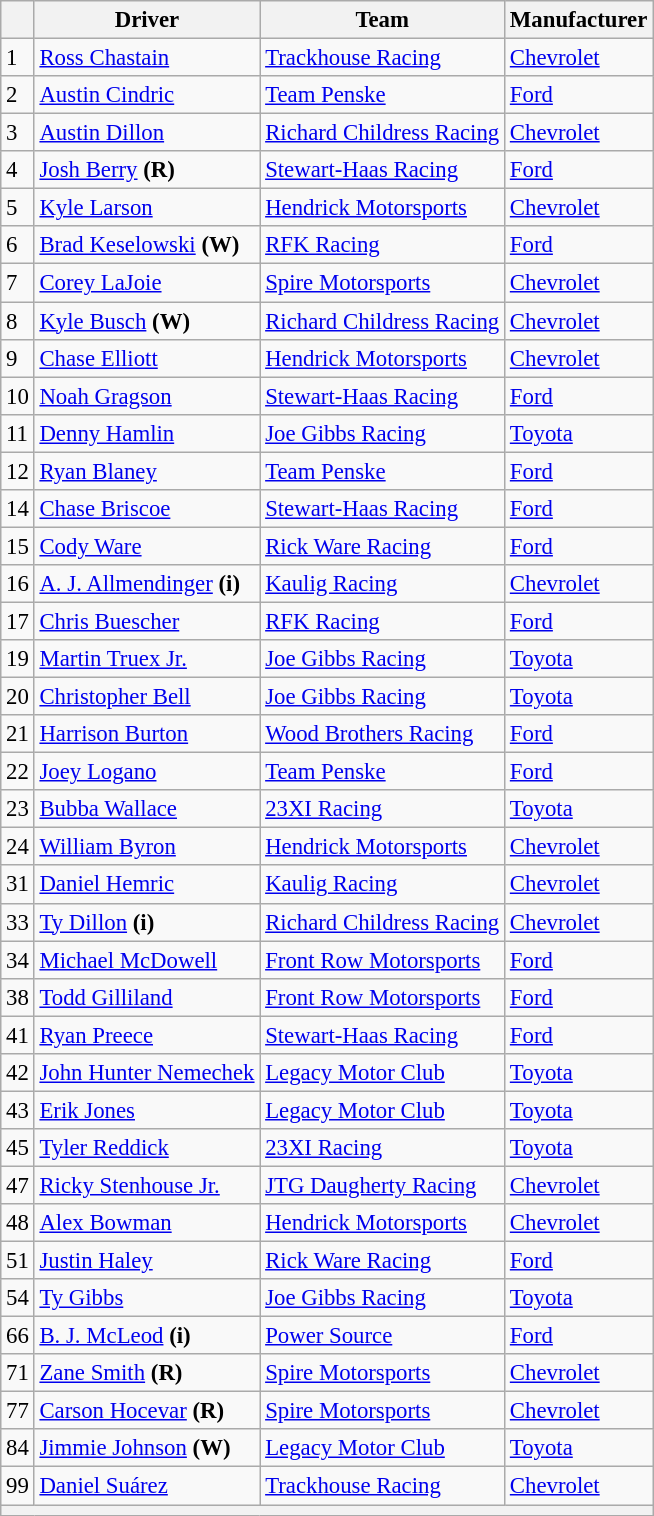<table class="wikitable" style="font-size:95%">
<tr>
<th></th>
<th>Driver</th>
<th>Team</th>
<th>Manufacturer</th>
</tr>
<tr>
<td>1</td>
<td><a href='#'>Ross Chastain</a></td>
<td><a href='#'>Trackhouse Racing</a></td>
<td><a href='#'>Chevrolet</a></td>
</tr>
<tr>
<td>2</td>
<td><a href='#'>Austin Cindric</a></td>
<td><a href='#'>Team Penske</a></td>
<td><a href='#'>Ford</a></td>
</tr>
<tr>
<td>3</td>
<td><a href='#'>Austin Dillon</a></td>
<td><a href='#'>Richard Childress Racing</a></td>
<td><a href='#'>Chevrolet</a></td>
</tr>
<tr>
<td>4</td>
<td><a href='#'>Josh Berry</a> <strong>(R)</strong></td>
<td><a href='#'>Stewart-Haas Racing</a></td>
<td><a href='#'>Ford</a></td>
</tr>
<tr>
<td>5</td>
<td><a href='#'>Kyle Larson</a></td>
<td><a href='#'>Hendrick Motorsports</a></td>
<td><a href='#'>Chevrolet</a></td>
</tr>
<tr>
<td>6</td>
<td><a href='#'>Brad Keselowski</a> <strong>(W)</strong></td>
<td><a href='#'>RFK Racing</a></td>
<td><a href='#'>Ford</a></td>
</tr>
<tr>
<td>7</td>
<td><a href='#'>Corey LaJoie</a></td>
<td><a href='#'>Spire Motorsports</a></td>
<td><a href='#'>Chevrolet</a></td>
</tr>
<tr>
<td>8</td>
<td><a href='#'>Kyle Busch</a> <strong>(W)</strong></td>
<td><a href='#'>Richard Childress Racing</a></td>
<td><a href='#'>Chevrolet</a></td>
</tr>
<tr>
<td>9</td>
<td><a href='#'>Chase Elliott</a></td>
<td><a href='#'>Hendrick Motorsports</a></td>
<td><a href='#'>Chevrolet</a></td>
</tr>
<tr>
<td>10</td>
<td><a href='#'>Noah Gragson</a></td>
<td><a href='#'>Stewart-Haas Racing</a></td>
<td><a href='#'>Ford</a></td>
</tr>
<tr>
<td>11</td>
<td><a href='#'>Denny Hamlin</a></td>
<td><a href='#'>Joe Gibbs Racing</a></td>
<td><a href='#'>Toyota</a></td>
</tr>
<tr>
<td>12</td>
<td><a href='#'>Ryan Blaney</a></td>
<td><a href='#'>Team Penske</a></td>
<td><a href='#'>Ford</a></td>
</tr>
<tr>
<td>14</td>
<td><a href='#'>Chase Briscoe</a></td>
<td><a href='#'>Stewart-Haas Racing</a></td>
<td><a href='#'>Ford</a></td>
</tr>
<tr>
<td>15</td>
<td><a href='#'>Cody Ware</a></td>
<td><a href='#'>Rick Ware Racing</a></td>
<td><a href='#'>Ford</a></td>
</tr>
<tr>
<td>16</td>
<td><a href='#'>A. J. Allmendinger</a> <strong>(i)</strong></td>
<td><a href='#'>Kaulig Racing</a></td>
<td><a href='#'>Chevrolet</a></td>
</tr>
<tr>
<td>17</td>
<td><a href='#'>Chris Buescher</a></td>
<td><a href='#'>RFK Racing</a></td>
<td><a href='#'>Ford</a></td>
</tr>
<tr>
<td>19</td>
<td><a href='#'>Martin Truex Jr.</a></td>
<td><a href='#'>Joe Gibbs Racing</a></td>
<td><a href='#'>Toyota</a></td>
</tr>
<tr>
<td>20</td>
<td><a href='#'>Christopher Bell</a></td>
<td><a href='#'>Joe Gibbs Racing</a></td>
<td><a href='#'>Toyota</a></td>
</tr>
<tr>
<td>21</td>
<td><a href='#'>Harrison Burton</a></td>
<td><a href='#'>Wood Brothers Racing</a></td>
<td><a href='#'>Ford</a></td>
</tr>
<tr>
<td>22</td>
<td><a href='#'>Joey Logano</a></td>
<td><a href='#'>Team Penske</a></td>
<td><a href='#'>Ford</a></td>
</tr>
<tr>
<td>23</td>
<td><a href='#'>Bubba Wallace</a></td>
<td><a href='#'>23XI Racing</a></td>
<td><a href='#'>Toyota</a></td>
</tr>
<tr>
<td>24</td>
<td><a href='#'>William Byron</a></td>
<td><a href='#'>Hendrick Motorsports</a></td>
<td><a href='#'>Chevrolet</a></td>
</tr>
<tr>
<td>31</td>
<td><a href='#'>Daniel Hemric</a></td>
<td><a href='#'>Kaulig Racing</a></td>
<td><a href='#'>Chevrolet</a></td>
</tr>
<tr>
<td>33</td>
<td><a href='#'>Ty Dillon</a> <strong>(i)</strong></td>
<td><a href='#'>Richard Childress Racing</a></td>
<td><a href='#'>Chevrolet</a></td>
</tr>
<tr>
<td>34</td>
<td><a href='#'>Michael McDowell</a></td>
<td><a href='#'>Front Row Motorsports</a></td>
<td><a href='#'>Ford</a></td>
</tr>
<tr>
<td>38</td>
<td><a href='#'>Todd Gilliland</a></td>
<td><a href='#'>Front Row Motorsports</a></td>
<td><a href='#'>Ford</a></td>
</tr>
<tr>
<td>41</td>
<td><a href='#'>Ryan Preece</a></td>
<td><a href='#'>Stewart-Haas Racing</a></td>
<td><a href='#'>Ford</a></td>
</tr>
<tr>
<td>42</td>
<td><a href='#'>John Hunter Nemechek</a></td>
<td><a href='#'>Legacy Motor Club</a></td>
<td><a href='#'>Toyota</a></td>
</tr>
<tr>
<td>43</td>
<td><a href='#'>Erik Jones</a></td>
<td><a href='#'>Legacy Motor Club</a></td>
<td><a href='#'>Toyota</a></td>
</tr>
<tr>
<td>45</td>
<td><a href='#'>Tyler Reddick</a></td>
<td><a href='#'>23XI Racing</a></td>
<td><a href='#'>Toyota</a></td>
</tr>
<tr>
<td>47</td>
<td><a href='#'>Ricky Stenhouse Jr.</a></td>
<td><a href='#'>JTG Daugherty Racing</a></td>
<td><a href='#'>Chevrolet</a></td>
</tr>
<tr>
<td>48</td>
<td><a href='#'>Alex Bowman</a></td>
<td><a href='#'>Hendrick Motorsports</a></td>
<td><a href='#'>Chevrolet</a></td>
</tr>
<tr>
<td>51</td>
<td><a href='#'>Justin Haley</a></td>
<td><a href='#'>Rick Ware Racing</a></td>
<td><a href='#'>Ford</a></td>
</tr>
<tr>
<td>54</td>
<td><a href='#'>Ty Gibbs</a></td>
<td><a href='#'>Joe Gibbs Racing</a></td>
<td><a href='#'>Toyota</a></td>
</tr>
<tr>
<td>66</td>
<td><a href='#'>B. J. McLeod</a> <strong>(i)</strong></td>
<td><a href='#'>Power Source</a></td>
<td><a href='#'>Ford</a></td>
</tr>
<tr>
<td>71</td>
<td><a href='#'>Zane Smith</a> <strong>(R)</strong></td>
<td><a href='#'>Spire Motorsports</a></td>
<td><a href='#'>Chevrolet</a></td>
</tr>
<tr>
<td>77</td>
<td><a href='#'>Carson Hocevar</a> <strong>(R)</strong></td>
<td><a href='#'>Spire Motorsports</a></td>
<td><a href='#'>Chevrolet</a></td>
</tr>
<tr>
<td>84</td>
<td><a href='#'>Jimmie Johnson</a> <strong>(W)</strong></td>
<td><a href='#'>Legacy Motor Club</a></td>
<td><a href='#'>Toyota</a></td>
</tr>
<tr>
<td>99</td>
<td><a href='#'>Daniel Suárez</a></td>
<td><a href='#'>Trackhouse Racing</a></td>
<td><a href='#'>Chevrolet</a></td>
</tr>
<tr>
<th colspan="4"></th>
</tr>
</table>
